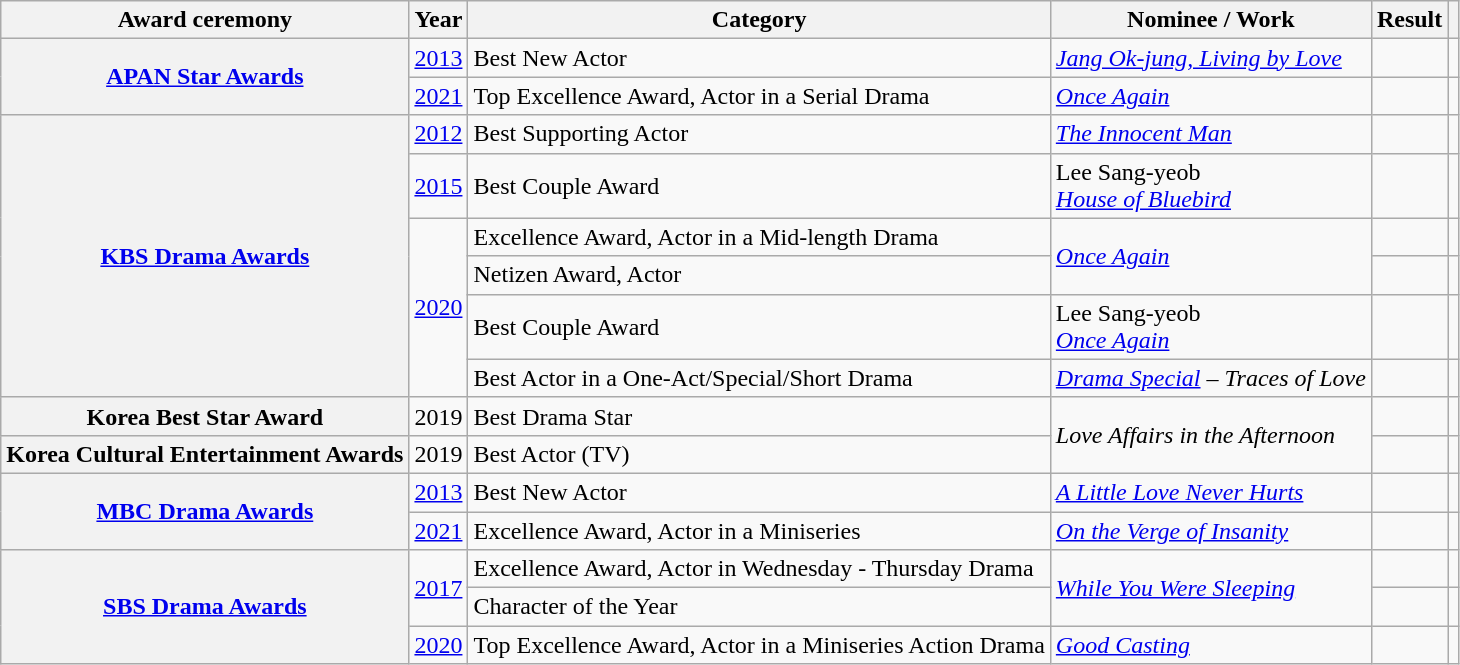<table class="wikitable plainrowheaders sortable">
<tr>
<th scope="col">Award ceremony</th>
<th scope="col">Year</th>
<th scope="col">Category</th>
<th scope="col">Nominee / Work</th>
<th scope="col">Result</th>
<th scope="col" class="unsortable"></th>
</tr>
<tr>
<th scope="row" rowspan="2"><a href='#'>APAN Star Awards</a></th>
<td style="text-align:center"><a href='#'>2013</a></td>
<td>Best New Actor</td>
<td><em><a href='#'>Jang Ok-jung, Living by Love</a></em></td>
<td></td>
<td style="text-align:center"></td>
</tr>
<tr>
<td style="text-align:center"><a href='#'>2021</a></td>
<td>Top Excellence Award, Actor in a Serial Drama</td>
<td><em> <a href='#'>Once Again</a></em></td>
<td></td>
<td style="text-align:center"></td>
</tr>
<tr>
<th scope="row" rowspan="6"><a href='#'>KBS Drama Awards</a></th>
<td style="text-align:center"><a href='#'>2012</a></td>
<td>Best Supporting Actor</td>
<td><em><a href='#'>The Innocent Man</a></em></td>
<td></td>
<td style="text-align:center"></td>
</tr>
<tr>
<td style="text-align:center"><a href='#'>2015</a></td>
<td>Best Couple Award</td>
<td>Lee Sang-yeob  <br> <em><a href='#'>House of Bluebird</a></em></td>
<td></td>
<td style="text-align:center"></td>
</tr>
<tr>
<td rowspan="4" style="text-align:center"><a href='#'>2020</a></td>
<td>Excellence Award, Actor in a Mid-length Drama</td>
<td rowspan="2"><em> <a href='#'>Once Again</a></em></td>
<td></td>
<td style="text-align:center"></td>
</tr>
<tr>
<td>Netizen Award, Actor</td>
<td></td>
<td style="text-align:center"></td>
</tr>
<tr>
<td>Best Couple Award</td>
<td>Lee Sang-yeob <br> <em> <a href='#'>Once Again</a></em></td>
<td></td>
<td style="text-align:center"></td>
</tr>
<tr>
<td>Best Actor in a One-Act/Special/Short Drama</td>
<td><em><a href='#'>Drama Special</a> – Traces of Love</em></td>
<td></td>
<td style="text-align:center"></td>
</tr>
<tr>
<th scope="row">Korea Best Star Award</th>
<td style="text-align:center">2019</td>
<td>Best Drama Star</td>
<td rowspan="2"><em>Love Affairs in the Afternoon</em></td>
<td></td>
<td style="text-align:center"></td>
</tr>
<tr>
<th scope="row">Korea Cultural Entertainment Awards</th>
<td style="text-align:center">2019</td>
<td>Best Actor (TV)</td>
<td></td>
<td style="text-align:center"></td>
</tr>
<tr>
<th scope="row" rowspan="2"><a href='#'>MBC Drama Awards</a></th>
<td style="text-align:center"><a href='#'>2013</a></td>
<td>Best New Actor</td>
<td><em><a href='#'>A Little Love Never Hurts</a></em></td>
<td></td>
<td style="text-align:center"></td>
</tr>
<tr>
<td style="text-align:center"><a href='#'>2021</a></td>
<td>Excellence Award, Actor in a Miniseries</td>
<td><em><a href='#'>On the Verge of Insanity</a></em></td>
<td></td>
<td style="text-align:center"></td>
</tr>
<tr>
<th scope="row" rowspan="3"><a href='#'>SBS Drama Awards</a></th>
<td rowspan="2" style="text-align:center"><a href='#'>2017</a></td>
<td>Excellence Award, Actor in Wednesday - Thursday Drama</td>
<td rowspan="2"><em><a href='#'>While You Were Sleeping</a></em></td>
<td></td>
<td style="text-align:center"></td>
</tr>
<tr>
<td>Character of the Year</td>
<td></td>
<td style="text-align:center"></td>
</tr>
<tr>
<td style="text-align:center"><a href='#'>2020</a></td>
<td>Top Excellence Award, Actor in a Miniseries Action Drama</td>
<td><em><a href='#'>Good Casting</a></em></td>
<td></td>
<td style="text-align:center"></td>
</tr>
</table>
